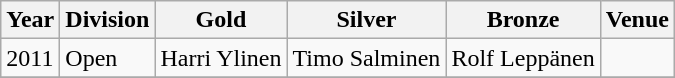<table class="wikitable sortable" style="text-align: left;">
<tr>
<th>Year</th>
<th>Division</th>
<th> Gold</th>
<th> Silver</th>
<th> Bronze</th>
<th>Venue</th>
</tr>
<tr>
<td>2011</td>
<td>Open</td>
<td>Harri Ylinen</td>
<td>Timo Salminen</td>
<td>Rolf Leppänen</td>
<td></td>
</tr>
<tr>
</tr>
</table>
